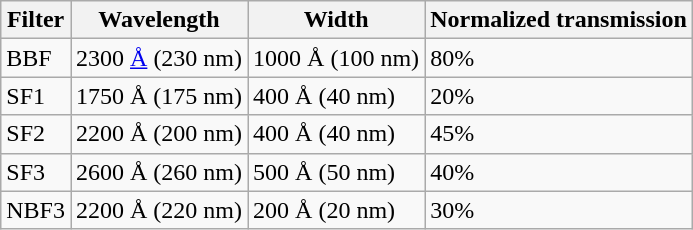<table class="wikitable">
<tr>
<th>Filter</th>
<th>Wavelength</th>
<th>Width</th>
<th>Normalized transmission</th>
</tr>
<tr>
<td>BBF</td>
<td>2300 <a href='#'>Å</a> (230 nm)</td>
<td>1000 Å (100 nm)</td>
<td>80%</td>
</tr>
<tr>
<td>SF1</td>
<td>1750 Å (175 nm)</td>
<td>400 Å (40 nm)</td>
<td>20%</td>
</tr>
<tr>
<td>SF2</td>
<td>2200 Å (200 nm)</td>
<td>400 Å (40 nm)</td>
<td>45%</td>
</tr>
<tr>
<td>SF3</td>
<td>2600 Å (260 nm)</td>
<td>500 Å (50 nm)</td>
<td>40%</td>
</tr>
<tr>
<td>NBF3</td>
<td>2200 Å (220 nm)</td>
<td>200 Å (20 nm)</td>
<td>30%</td>
</tr>
</table>
